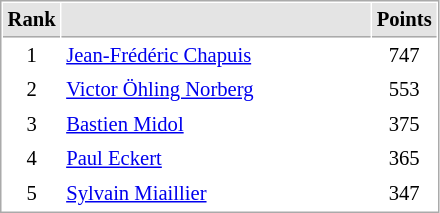<table cellspacing="1" cellpadding="3" style="border:1px solid #aaa; font-size:86%;">
<tr style="background:#e4e4e4;">
<th style="border-bottom:1px solid #aaa; width:10px;">Rank</th>
<th style="border-bottom:1px solid #aaa; width:200px;"></th>
<th style="border-bottom:1px solid #aaa; width:20px;">Points</th>
</tr>
<tr>
<td align=center>1</td>
<td> <a href='#'>Jean-Frédéric Chapuis</a></td>
<td align=center>747</td>
</tr>
<tr>
<td align=center>2</td>
<td> <a href='#'>Victor Öhling Norberg</a></td>
<td align=center>553</td>
</tr>
<tr>
<td align=center>3</td>
<td> <a href='#'>Bastien Midol</a></td>
<td align=center>375</td>
</tr>
<tr>
<td align=center>4</td>
<td> <a href='#'>Paul Eckert</a></td>
<td align=center>365</td>
</tr>
<tr>
<td align=center>5</td>
<td> <a href='#'>Sylvain Miaillier</a></td>
<td align=center>347</td>
</tr>
</table>
